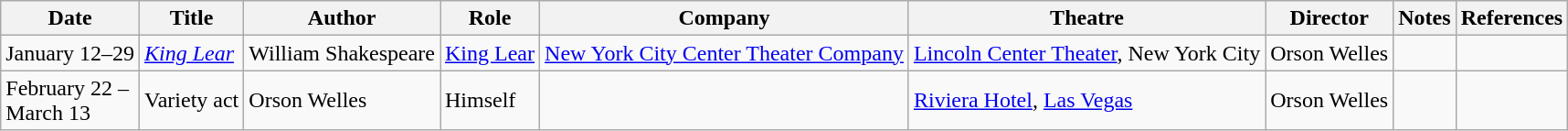<table class="wikitable">
<tr>
<th>Date</th>
<th>Title</th>
<th>Author</th>
<th>Role</th>
<th>Company</th>
<th>Theatre</th>
<th>Director</th>
<th>Notes</th>
<th>References</th>
</tr>
<tr>
<td>January 12–29</td>
<td><em><a href='#'>King&nbsp;Lear</a></em></td>
<td>William Shakespeare</td>
<td><a href='#'>King Lear</a></td>
<td><a href='#'>New York City Center Theater Company</a></td>
<td><a href='#'>Lincoln Center Theater</a>, New York City</td>
<td>Orson Welles</td>
<td> </td>
<td></td>
</tr>
<tr>
<td>February 22 –<br>March 13</td>
<td>Variety act</td>
<td>Orson Welles</td>
<td>Himself</td>
<td></td>
<td><a href='#'>Riviera Hotel</a>, <a href='#'>Las Vegas</a></td>
<td>Orson Welles</td>
<td> </td>
<td></td>
</tr>
</table>
